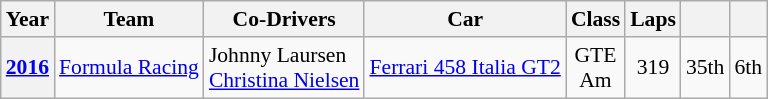<table class="wikitable" style="text-align:center; font-size:90%">
<tr>
<th>Year</th>
<th>Team</th>
<th>Co-Drivers</th>
<th>Car</th>
<th>Class</th>
<th>Laps</th>
<th></th>
<th></th>
</tr>
<tr>
<th><a href='#'>2016</a></th>
<td align="left"> <a href='#'>Formula Racing</a></td>
<td align="left"> Johnny Laursen<br> <a href='#'>Christina Nielsen</a></td>
<td align="left"><a href='#'>Ferrari 458 Italia GT2</a></td>
<td>GTE<br>Am</td>
<td>319</td>
<td>35th</td>
<td>6th</td>
</tr>
</table>
